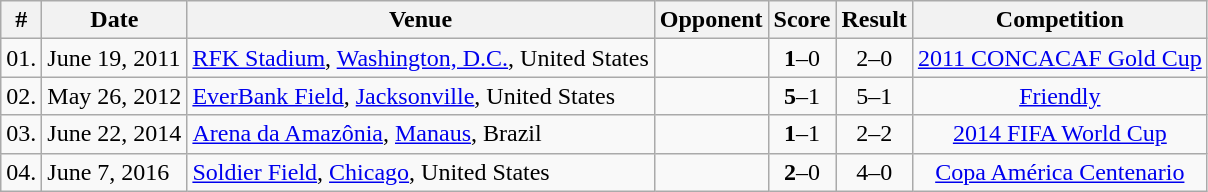<table class="wikitable" style="text-align: center;">
<tr>
<th>#</th>
<th>Date</th>
<th>Venue</th>
<th>Opponent</th>
<th>Score</th>
<th>Result</th>
<th>Competition</th>
</tr>
<tr>
<td>01.</td>
<td style="text-align: left;">June 19, 2011</td>
<td style="text-align: left;"><a href='#'>RFK Stadium</a>, <a href='#'>Washington, D.C.</a>, United States</td>
<td></td>
<td><strong>1</strong>–0</td>
<td>2–0</td>
<td><a href='#'>2011 CONCACAF Gold Cup</a></td>
</tr>
<tr>
<td>02.</td>
<td style="text-align: left;">May 26, 2012</td>
<td style="text-align: left;"><a href='#'>EverBank Field</a>, <a href='#'>Jacksonville</a>, United States</td>
<td></td>
<td><strong>5</strong>–1</td>
<td>5–1</td>
<td><a href='#'>Friendly</a></td>
</tr>
<tr>
<td>03.</td>
<td style="text-align: left;">June 22, 2014</td>
<td style="text-align: left;"><a href='#'>Arena da Amazônia</a>, <a href='#'>Manaus</a>, Brazil</td>
<td></td>
<td><strong>1</strong>–1</td>
<td>2–2</td>
<td><a href='#'>2014 FIFA World Cup</a></td>
</tr>
<tr>
<td>04.</td>
<td style="text-align: left;">June 7, 2016</td>
<td style="text-align: left;"><a href='#'>Soldier Field</a>, <a href='#'>Chicago</a>, United States</td>
<td></td>
<td><strong>2</strong>–0</td>
<td>4–0</td>
<td><a href='#'>Copa América Centenario</a></td>
</tr>
</table>
